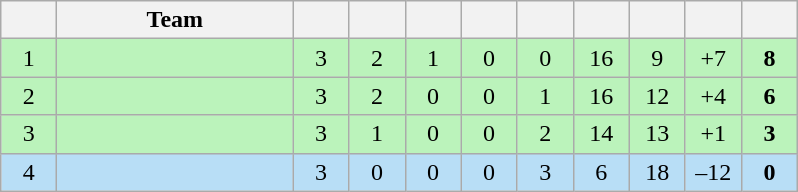<table class="wikitable" style="text-align: center; font-size: 100%;">
<tr>
<th width="30"></th>
<th width="150">Team</th>
<th width="30"></th>
<th width="30"></th>
<th width="30"></th>
<th width="30"></th>
<th width="30"></th>
<th width="30"></th>
<th width="30"></th>
<th width="30"></th>
<th width="30"></th>
</tr>
<tr style="background-color: #bbf3bb;">
<td>1</td>
<td align=left></td>
<td>3</td>
<td>2</td>
<td>1</td>
<td>0</td>
<td>0</td>
<td>16</td>
<td>9</td>
<td>+7</td>
<td><strong>8</strong></td>
</tr>
<tr style="background-color: #bbf3bb;">
<td>2</td>
<td align=left></td>
<td>3</td>
<td>2</td>
<td>0</td>
<td>0</td>
<td>1</td>
<td>16</td>
<td>12</td>
<td>+4</td>
<td><strong>6</strong></td>
</tr>
<tr style="background-color: #bbf3bb;">
<td>3</td>
<td align=left></td>
<td>3</td>
<td>1</td>
<td>0</td>
<td>0</td>
<td>2</td>
<td>14</td>
<td>13</td>
<td>+1</td>
<td><strong>3</strong></td>
</tr>
<tr style="background-color: #b8def6;">
<td>4</td>
<td align=left></td>
<td>3</td>
<td>0</td>
<td>0</td>
<td>0</td>
<td>3</td>
<td>6</td>
<td>18</td>
<td>–12</td>
<td><strong>0</strong></td>
</tr>
</table>
